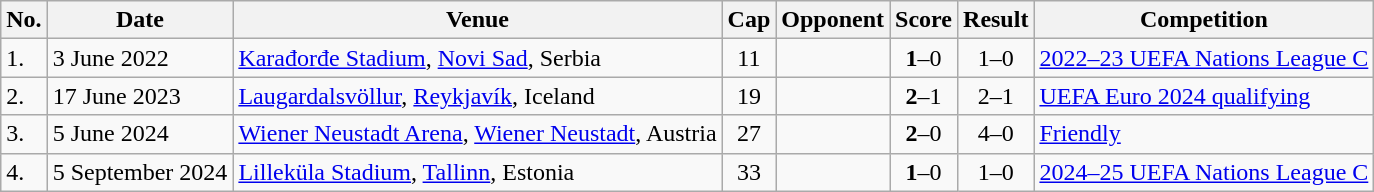<table class="wikitable">
<tr>
<th>No.</th>
<th>Date</th>
<th>Venue</th>
<th>Cap</th>
<th>Opponent</th>
<th>Score</th>
<th>Result</th>
<th>Competition</th>
</tr>
<tr>
<td>1.</td>
<td>3 June 2022</td>
<td><a href='#'>Karađorđe Stadium</a>, <a href='#'>Novi Sad</a>, Serbia</td>
<td align=center>11</td>
<td></td>
<td align=center><strong>1</strong>–0</td>
<td align=center>1–0</td>
<td><a href='#'>2022–23 UEFA Nations League C</a></td>
</tr>
<tr>
<td>2.</td>
<td>17 June 2023</td>
<td><a href='#'>Laugardalsvöllur</a>, <a href='#'>Reykjavík</a>, Iceland</td>
<td align=center>19</td>
<td></td>
<td align=center><strong>2</strong>–1</td>
<td align=center>2–1</td>
<td><a href='#'>UEFA Euro 2024 qualifying</a></td>
</tr>
<tr>
<td>3.</td>
<td>5 June 2024</td>
<td><a href='#'>Wiener Neustadt Arena</a>, <a href='#'>Wiener Neustadt</a>, Austria</td>
<td align=center>27</td>
<td></td>
<td align=center><strong>2</strong>–0</td>
<td align=center>4–0</td>
<td><a href='#'>Friendly</a></td>
</tr>
<tr>
<td>4.</td>
<td>5 September 2024</td>
<td><a href='#'>Lilleküla Stadium</a>, <a href='#'>Tallinn</a>, Estonia</td>
<td align=center>33</td>
<td></td>
<td align=center><strong>1</strong>–0</td>
<td align=center>1–0</td>
<td><a href='#'>2024–25 UEFA Nations League C</a></td>
</tr>
</table>
